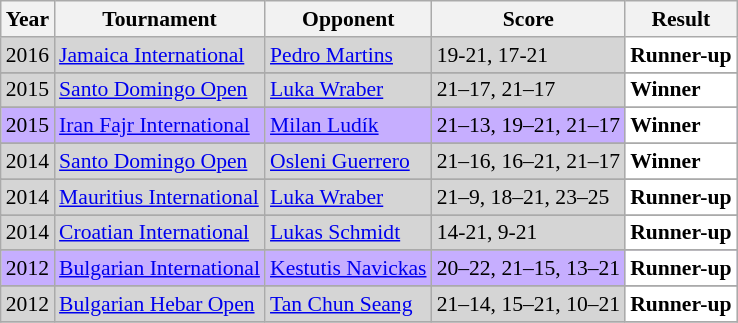<table class="sortable wikitable" style="font-size: 90%;">
<tr>
<th>Year</th>
<th>Tournament</th>
<th>Opponent</th>
<th>Score</th>
<th>Result</th>
</tr>
<tr style="background:#D5D5D5">
<td align="center">2016</td>
<td align="left"><a href='#'>Jamaica International</a></td>
<td align="left"> <a href='#'>Pedro Martins</a></td>
<td align="left">19-21, 17-21</td>
<td style="text-align:left; background:white"> <strong>Runner-up</strong></td>
</tr>
<tr>
</tr>
<tr style="background:#D5D5D5">
<td align="center">2015</td>
<td align="left"><a href='#'>Santo Domingo Open</a></td>
<td align="left"> <a href='#'>Luka Wraber</a></td>
<td align="left">21–17, 21–17</td>
<td style="text-align:left; background:white"> <strong>Winner</strong></td>
</tr>
<tr>
</tr>
<tr style="background:#C6AEFF">
<td align="center">2015</td>
<td align="left"><a href='#'>Iran Fajr International</a></td>
<td align="left"> <a href='#'>Milan Ludík</a></td>
<td align="left">21–13, 19–21, 21–17</td>
<td style="text-align:left; background:white"> <strong>Winner</strong></td>
</tr>
<tr>
</tr>
<tr style="background:#D5D5D5">
<td align="center">2014</td>
<td align="left"><a href='#'>Santo Domingo Open</a></td>
<td align="left"> <a href='#'>Osleni Guerrero</a></td>
<td align="left">21–16, 16–21, 21–17</td>
<td style="text-align:left; background:white"> <strong>Winner</strong></td>
</tr>
<tr>
</tr>
<tr style="background:#D5D5D5">
<td align="center">2014</td>
<td align="left"><a href='#'>Mauritius International</a></td>
<td align="left"> <a href='#'>Luka Wraber</a></td>
<td align="left">21–9, 18–21, 23–25</td>
<td style="text-align:left; background:white"> <strong>Runner-up</strong></td>
</tr>
<tr>
</tr>
<tr style="background:#D5D5D5">
<td align="center">2014</td>
<td align="left"><a href='#'>Croatian International</a></td>
<td align="left"> <a href='#'>Lukas Schmidt</a></td>
<td align="left">14-21, 9-21</td>
<td style="text-align:left; background:white"> <strong>Runner-up</strong></td>
</tr>
<tr>
</tr>
<tr style="background:#C6AEFF">
<td align="center">2012</td>
<td align="left"><a href='#'>Bulgarian International</a></td>
<td align="left"> <a href='#'>Kestutis Navickas</a></td>
<td align="left">20–22, 21–15, 13–21</td>
<td style="text-align:left; background:white"> <strong>Runner-up</strong></td>
</tr>
<tr>
</tr>
<tr style="background:#D5D5D5">
<td align="center">2012</td>
<td align="left"><a href='#'>Bulgarian Hebar Open</a></td>
<td align="left"> <a href='#'>Tan Chun Seang</a></td>
<td align="left">21–14, 15–21, 10–21</td>
<td style="text-align:left; background:white"> <strong>Runner-up</strong></td>
</tr>
<tr>
</tr>
</table>
